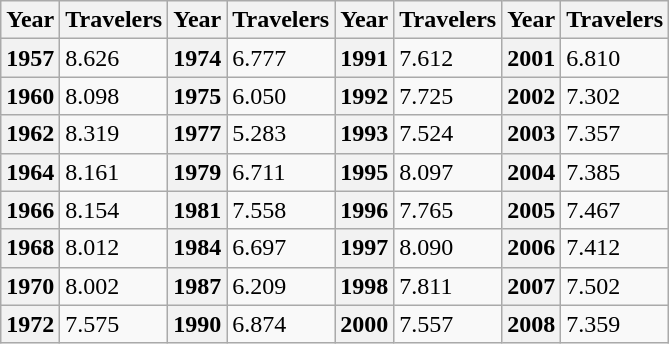<table class="wikitable">
<tr>
<th>Year</th>
<th>Travelers</th>
<th>Year</th>
<th>Travelers</th>
<th>Year</th>
<th>Travelers</th>
<th>Year</th>
<th>Travelers</th>
</tr>
<tr>
<th>1957</th>
<td>8.626</td>
<th>1974</th>
<td>6.777</td>
<th>1991</th>
<td>7.612</td>
<th>2001</th>
<td>6.810</td>
</tr>
<tr>
<th>1960</th>
<td>8.098</td>
<th>1975</th>
<td>6.050</td>
<th>1992</th>
<td>7.725</td>
<th>2002</th>
<td>7.302</td>
</tr>
<tr>
<th>1962</th>
<td>8.319</td>
<th>1977</th>
<td>5.283</td>
<th>1993</th>
<td>7.524</td>
<th>2003</th>
<td>7.357</td>
</tr>
<tr>
<th>1964</th>
<td>8.161</td>
<th>1979</th>
<td>6.711</td>
<th>1995</th>
<td>8.097</td>
<th>2004</th>
<td>7.385</td>
</tr>
<tr>
<th>1966</th>
<td>8.154</td>
<th>1981</th>
<td>7.558</td>
<th>1996</th>
<td>7.765</td>
<th>2005</th>
<td>7.467</td>
</tr>
<tr>
<th>1968</th>
<td>8.012</td>
<th>1984</th>
<td>6.697</td>
<th>1997</th>
<td>8.090</td>
<th>2006</th>
<td>7.412</td>
</tr>
<tr>
<th>1970</th>
<td>8.002</td>
<th>1987</th>
<td>6.209</td>
<th>1998</th>
<td>7.811</td>
<th>2007</th>
<td>7.502</td>
</tr>
<tr>
<th>1972</th>
<td>7.575</td>
<th>1990</th>
<td>6.874</td>
<th>2000</th>
<td>7.557</td>
<th>2008</th>
<td>7.359</td>
</tr>
</table>
